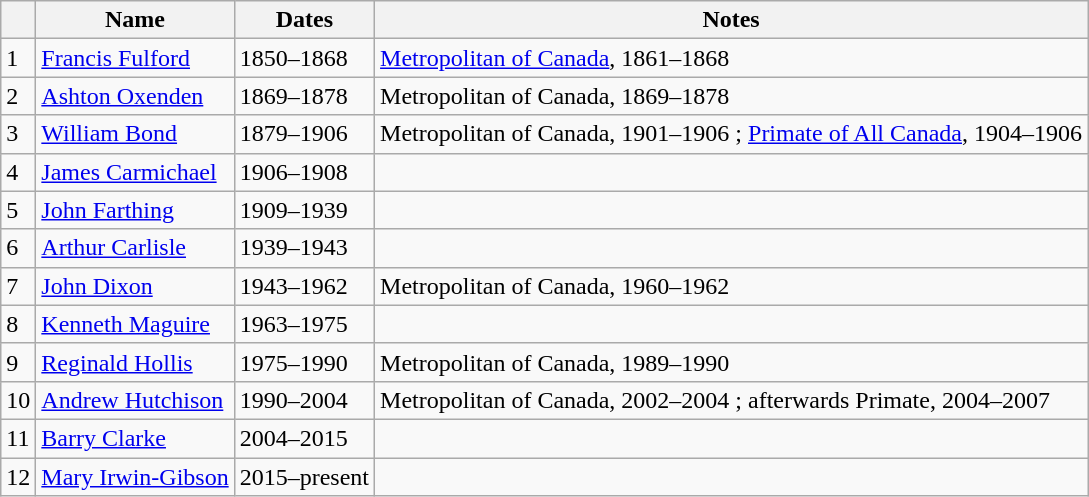<table class="wikitable">
<tr>
<th></th>
<th>Name</th>
<th>Dates</th>
<th>Notes</th>
</tr>
<tr>
<td>1</td>
<td><a href='#'>Francis Fulford</a></td>
<td>1850–1868</td>
<td><a href='#'>Metropolitan of Canada</a>, 1861–1868</td>
</tr>
<tr>
<td>2</td>
<td><a href='#'>Ashton Oxenden</a></td>
<td>1869–1878</td>
<td>Metropolitan of Canada, 1869–1878</td>
</tr>
<tr>
<td>3</td>
<td><a href='#'>William Bond</a></td>
<td>1879–1906</td>
<td>Metropolitan of Canada, 1901–1906 ; <a href='#'>Primate of All Canada</a>, 1904–1906</td>
</tr>
<tr>
<td>4</td>
<td><a href='#'>James Carmichael</a></td>
<td>1906–1908</td>
<td></td>
</tr>
<tr>
<td>5</td>
<td><a href='#'>John Farthing</a></td>
<td>1909–1939</td>
<td></td>
</tr>
<tr>
<td>6</td>
<td><a href='#'>Arthur Carlisle</a></td>
<td>1939–1943</td>
<td></td>
</tr>
<tr>
<td>7</td>
<td><a href='#'>John Dixon</a></td>
<td>1943–1962</td>
<td>Metropolitan of Canada, 1960–1962</td>
</tr>
<tr>
<td>8</td>
<td><a href='#'>Kenneth Maguire</a></td>
<td>1963–1975</td>
<td></td>
</tr>
<tr>
<td>9</td>
<td><a href='#'>Reginald Hollis</a></td>
<td>1975–1990</td>
<td>Metropolitan of Canada, 1989–1990</td>
</tr>
<tr>
<td>10</td>
<td><a href='#'>Andrew Hutchison</a></td>
<td>1990–2004</td>
<td>Metropolitan of Canada, 2002–2004 ; afterwards Primate, 2004–2007</td>
</tr>
<tr>
<td>11</td>
<td><a href='#'>Barry Clarke</a></td>
<td>2004–2015</td>
<td></td>
</tr>
<tr>
<td>12</td>
<td><a href='#'>Mary Irwin-Gibson</a></td>
<td>2015–present</td>
<td></td>
</tr>
</table>
